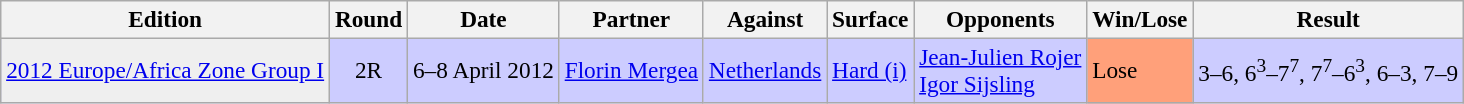<table class=wikitable style=font-size:97%>
<tr>
<th>Edition</th>
<th>Round</th>
<th>Date</th>
<th>Partner</th>
<th>Against</th>
<th>Surface</th>
<th>Opponents</th>
<th>Win/Lose</th>
<th>Result</th>
</tr>
<tr bgcolor=#CCCCFF>
<td bgcolor=#efefef><a href='#'>2012 Europe/Africa Zone Group I</a></td>
<td style="text-align:center;">2R</td>
<td>6–8 April 2012</td>
<td> <a href='#'>Florin Mergea</a></td>
<td> <a href='#'>Netherlands</a></td>
<td><a href='#'>Hard (i)</a></td>
<td> <a href='#'>Jean-Julien Rojer</a> <br>  <a href='#'>Igor Sijsling</a></td>
<td bgcolor=FFA07A>Lose</td>
<td>3–6, 6<sup>3</sup>–7<sup>7</sup>, 7<sup>7</sup>–6<sup>3</sup>, 6–3, 7–9</td>
</tr>
</table>
